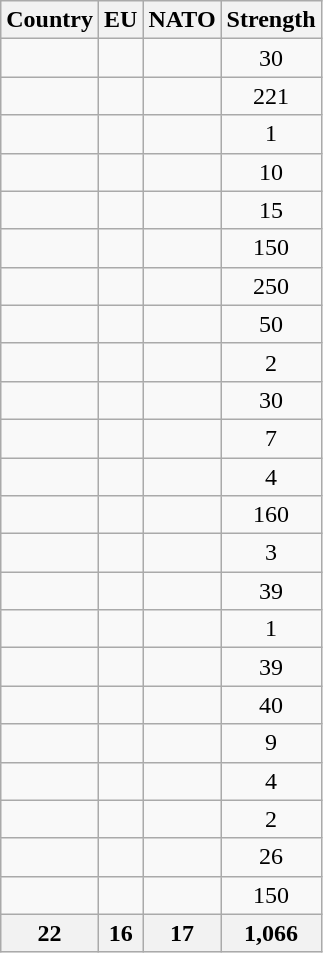<table class="wikitable sortable" |>
<tr>
<th>Country</th>
<th>EU</th>
<th>NATO</th>
<th>Strength</th>
</tr>
<tr>
<td></td>
<td></td>
<td></td>
<td style="text-align:center">30</td>
</tr>
<tr>
<td></td>
<td></td>
<td></td>
<td style="text-align:center">221</td>
</tr>
<tr>
<td></td>
<td></td>
<td></td>
<td style="text-align:center">1</td>
</tr>
<tr>
<td></td>
<td></td>
<td></td>
<td style="text-align:center">10</td>
</tr>
<tr>
<td></td>
<td></td>
<td></td>
<td style="text-align:center">15</td>
</tr>
<tr>
<td></td>
<td></td>
<td></td>
<td style="text-align:center">150</td>
</tr>
<tr>
<td></td>
<td></td>
<td></td>
<td style="text-align:center">250</td>
</tr>
<tr>
<td></td>
<td></td>
<td></td>
<td style="text-align:center">50</td>
</tr>
<tr>
<td></td>
<td></td>
<td></td>
<td style="text-align:center">2</td>
</tr>
<tr>
<td></td>
<td></td>
<td></td>
<td style="text-align:center">30</td>
</tr>
<tr>
<td></td>
<td></td>
<td></td>
<td style="text-align:center">7</td>
</tr>
<tr>
<td></td>
<td></td>
<td></td>
<td style="text-align:center">4</td>
</tr>
<tr>
<td></td>
<td></td>
<td></td>
<td style="text-align:center">160</td>
</tr>
<tr>
<td></td>
<td></td>
<td></td>
<td style="text-align:center">3</td>
</tr>
<tr>
<td></td>
<td></td>
<td></td>
<td style="text-align:center">39</td>
</tr>
<tr>
<td></td>
<td></td>
<td></td>
<td style="text-align:center">1</td>
</tr>
<tr>
<td></td>
<td></td>
<td></td>
<td style="text-align:center">39</td>
</tr>
<tr>
<td></td>
<td></td>
<td></td>
<td style="text-align:center">40</td>
</tr>
<tr>
<td></td>
<td></td>
<td></td>
<td style="text-align:center">9</td>
</tr>
<tr>
<td></td>
<td></td>
<td></td>
<td style="text-align:center">4</td>
</tr>
<tr>
<td></td>
<td></td>
<td></td>
<td style="text-align:center">2</td>
</tr>
<tr>
<td></td>
<td></td>
<td></td>
<td style="text-align:center">26</td>
</tr>
<tr>
<td></td>
<td></td>
<td></td>
<td style="text-align:center">150</td>
</tr>
<tr>
<th>22</th>
<th>16</th>
<th>17</th>
<th style="text-align:center">1,066</th>
</tr>
</table>
